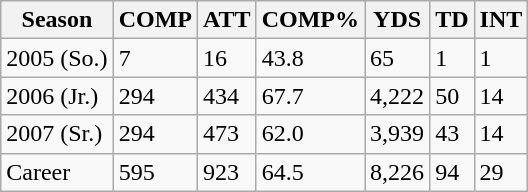<table class="wikitable">
<tr>
<th>Season</th>
<th>COMP</th>
<th>ATT</th>
<th>COMP%</th>
<th>YDS</th>
<th>TD</th>
<th>INT</th>
</tr>
<tr>
<td>2005 (So.)</td>
<td>7</td>
<td>16</td>
<td>43.8</td>
<td>65</td>
<td>1</td>
<td>1</td>
</tr>
<tr>
<td>2006 (Jr.)</td>
<td>294</td>
<td>434</td>
<td>67.7</td>
<td>4,222</td>
<td>50</td>
<td>14</td>
</tr>
<tr>
<td>2007 (Sr.)</td>
<td>294</td>
<td>473</td>
<td>62.0</td>
<td>3,939</td>
<td>43</td>
<td>14</td>
</tr>
<tr>
<td>Career</td>
<td>595</td>
<td>923</td>
<td>64.5</td>
<td>8,226</td>
<td>94</td>
<td>29</td>
</tr>
</table>
